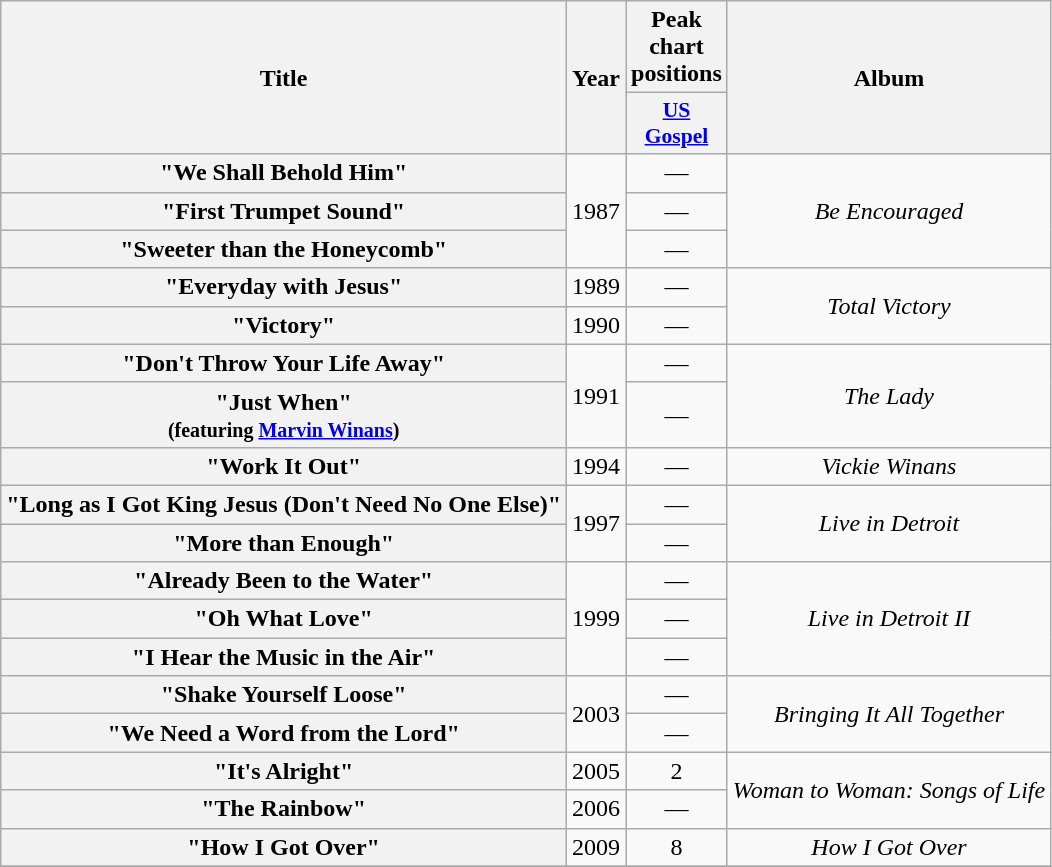<table class="wikitable plainrowheaders" style="text-align:center;">
<tr>
<th scope="col" rowspan="2">Title</th>
<th scope="col" rowspan="2">Year</th>
<th scope="col" colspan="1">Peak chart positions</th>
<th scope="col" rowspan="2">Album</th>
</tr>
<tr>
<th scope="col" style="width:3em;font-size:90%;"><a href='#'>US<br>Gospel</a></th>
</tr>
<tr>
<th scope="row">"We Shall Behold Him"</th>
<td align="left" rowspan="3">1987</td>
<td>—</td>
<td rowspan="3"><em>Be Encouraged</em></td>
</tr>
<tr>
<th scope="row">"First Trumpet Sound"</th>
<td>—</td>
</tr>
<tr>
<th scope="row">"Sweeter than the Honeycomb"</th>
<td>—</td>
</tr>
<tr>
<th scope="row">"Everyday with Jesus"</th>
<td align="left" rowspan="1">1989</td>
<td>—</td>
<td rowspan="2"><em>Total Victory</em></td>
</tr>
<tr>
<th scope="row">"Victory"</th>
<td align="left" rowspan="1">1990</td>
<td>—</td>
</tr>
<tr>
<th scope="row">"Don't Throw Your Life Away"</th>
<td align="left" rowspan="2">1991</td>
<td>—</td>
<td rowspan="2"><em>The Lady</em></td>
</tr>
<tr>
<th scope="row">"Just When"<br><small>(featuring <a href='#'>Marvin Winans</a>)</small></th>
<td>—</td>
</tr>
<tr>
<th scope="row">"Work It Out"</th>
<td>1994</td>
<td>—</td>
<td><em>Vickie Winans</em></td>
</tr>
<tr>
<th scope="row">"Long as I Got King Jesus (Don't Need No One Else)"</th>
<td rowspan="2">1997</td>
<td>—</td>
<td rowspan="2"><em>Live in Detroit</em></td>
</tr>
<tr>
<th scope="row">"More than Enough"</th>
<td>—</td>
</tr>
<tr>
<th scope="row">"Already Been to the Water"</th>
<td rowspan="3">1999</td>
<td>—</td>
<td rowspan="3"><em>Live in Detroit II</em></td>
</tr>
<tr>
<th scope="row">"Oh What Love"</th>
<td>—</td>
</tr>
<tr>
<th scope="row">"I Hear the Music in the Air"</th>
<td>—</td>
</tr>
<tr>
<th scope="row">"Shake Yourself Loose"</th>
<td rowspan="2">2003</td>
<td>—</td>
<td rowspan="2"><em>Bringing It All Together</em></td>
</tr>
<tr>
<th scope="row">"We Need a Word from the Lord"</th>
<td>—</td>
</tr>
<tr>
<th scope="row">"It's Alright"</th>
<td>2005</td>
<td>2</td>
<td rowspan="2"><em>Woman to Woman: Songs of Life</em></td>
</tr>
<tr>
<th scope="row">"The Rainbow"</th>
<td>2006</td>
<td>—</td>
</tr>
<tr>
<th scope="row">"How I Got Over"</th>
<td>2009</td>
<td>8</td>
<td><em>How I Got Over</em></td>
</tr>
<tr>
</tr>
</table>
